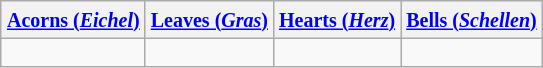<table class="wikitable"; align ="right">
<tr>
<th><a href='#'><small>Acorns (<em>Eichel</em>)</small></a></th>
<th><a href='#'><small>Leaves (<em>Gras</em>)</small></a></th>
<th><a href='#'><small>Hearts (<em>Herz</em>)</small></a></th>
<th><a href='#'><small>Bells (<em>Schellen</em>)</small></a></th>
</tr>
<tr>
<td align="center" style="font-size:100%;"></td>
<td align="center" style="font-size:275%;"></td>
<td align="center" style="font-size:275%;"></td>
<td align="center" style="font-size:275%;"></td>
</tr>
</table>
